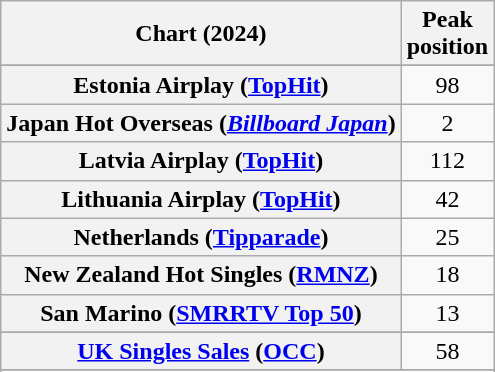<table class="wikitable sortable plainrowheaders" style="text-align:center">
<tr>
<th scope="col">Chart (2024)</th>
<th scope="col">Peak<br>position</th>
</tr>
<tr>
</tr>
<tr>
</tr>
<tr>
<th scope="row">Estonia Airplay (<a href='#'>TopHit</a>)</th>
<td>98</td>
</tr>
<tr>
<th scope="row">Japan Hot Overseas (<em><a href='#'>Billboard Japan</a></em>)</th>
<td>2</td>
</tr>
<tr>
<th scope="row">Latvia Airplay (<a href='#'>TopHit</a>)</th>
<td>112</td>
</tr>
<tr>
<th scope="row">Lithuania Airplay (<a href='#'>TopHit</a>)</th>
<td>42</td>
</tr>
<tr>
<th scope="row">Netherlands (<a href='#'>Tipparade</a>)</th>
<td>25</td>
</tr>
<tr>
<th scope="row">New Zealand Hot Singles (<a href='#'>RMNZ</a>)</th>
<td>18</td>
</tr>
<tr>
<th scope="row">San Marino (<a href='#'>SMRRTV Top 50</a>)</th>
<td>13</td>
</tr>
<tr>
</tr>
<tr>
</tr>
<tr>
<th scope="row"><a href='#'>UK Singles Sales</a> (<a href='#'>OCC</a>)</th>
<td>58</td>
</tr>
<tr>
</tr>
<tr>
</tr>
<tr>
</tr>
</table>
